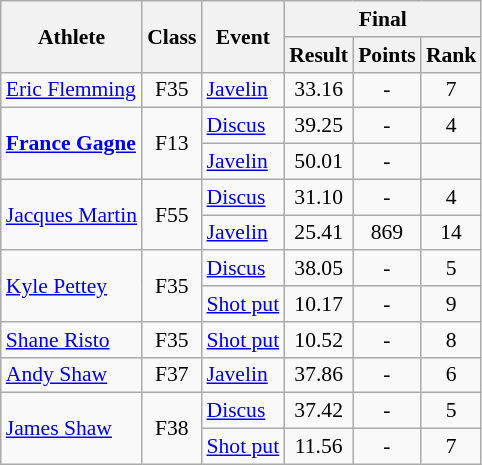<table class=wikitable style="font-size:90%">
<tr>
<th rowspan="2">Athlete</th>
<th rowspan="2">Class</th>
<th rowspan="2">Event</th>
<th colspan="3">Final</th>
</tr>
<tr>
<th>Result</th>
<th>Points</th>
<th>Rank</th>
</tr>
<tr>
<td><a href='#'>Eric Flemming</a></td>
<td style="text-align:center;">F35</td>
<td><a href='#'>Javelin</a></td>
<td style="text-align:center;">33.16</td>
<td style="text-align:center;">-</td>
<td style="text-align:center;">7</td>
</tr>
<tr>
<td rowspan="2"><strong><a href='#'>France Gagne</a></strong></td>
<td rowspan="2" style="text-align:center;">F13</td>
<td><a href='#'>Discus</a></td>
<td style="text-align:center;">39.25</td>
<td style="text-align:center;">-</td>
<td style="text-align:center;">4</td>
</tr>
<tr>
<td><a href='#'>Javelin</a></td>
<td style="text-align:center;">50.01</td>
<td style="text-align:center;">-</td>
<td style="text-align:center;"></td>
</tr>
<tr>
<td rowspan="2"><a href='#'>Jacques Martin</a></td>
<td rowspan="2" style="text-align:center;">F55</td>
<td><a href='#'>Discus</a></td>
<td style="text-align:center;">31.10</td>
<td style="text-align:center;">-</td>
<td style="text-align:center;">4</td>
</tr>
<tr>
<td><a href='#'>Javelin</a></td>
<td style="text-align:center;">25.41</td>
<td style="text-align:center;">869</td>
<td style="text-align:center;">14</td>
</tr>
<tr>
<td rowspan="2"><a href='#'>Kyle Pettey</a></td>
<td rowspan="2" style="text-align:center;">F35</td>
<td><a href='#'>Discus</a></td>
<td style="text-align:center;">38.05</td>
<td style="text-align:center;">-</td>
<td style="text-align:center;">5</td>
</tr>
<tr>
<td><a href='#'>Shot put</a></td>
<td style="text-align:center;">10.17</td>
<td style="text-align:center;">-</td>
<td style="text-align:center;">9</td>
</tr>
<tr>
<td><a href='#'>Shane Risto</a></td>
<td style="text-align:center;">F35</td>
<td><a href='#'>Shot put</a></td>
<td style="text-align:center;">10.52</td>
<td style="text-align:center;">-</td>
<td style="text-align:center;">8</td>
</tr>
<tr>
<td><a href='#'>Andy Shaw</a></td>
<td style="text-align:center;">F37</td>
<td><a href='#'>Javelin</a></td>
<td style="text-align:center;">37.86</td>
<td style="text-align:center;">-</td>
<td style="text-align:center;">6</td>
</tr>
<tr>
<td rowspan="2"><a href='#'>James Shaw</a></td>
<td rowspan="2" style="text-align:center;">F38</td>
<td><a href='#'>Discus</a></td>
<td style="text-align:center;">37.42</td>
<td style="text-align:center;">-</td>
<td style="text-align:center;">5</td>
</tr>
<tr>
<td><a href='#'>Shot put</a></td>
<td style="text-align:center;">11.56</td>
<td style="text-align:center;">-</td>
<td style="text-align:center;">7</td>
</tr>
</table>
